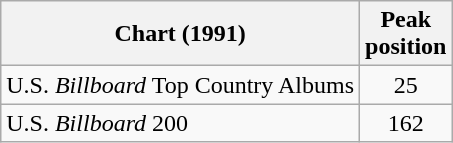<table class="wikitable">
<tr>
<th>Chart (1991)</th>
<th>Peak<br>position</th>
</tr>
<tr>
<td>U.S. <em>Billboard</em> Top Country Albums</td>
<td align="center">25</td>
</tr>
<tr>
<td>U.S. <em>Billboard</em> 200</td>
<td align="center">162</td>
</tr>
</table>
